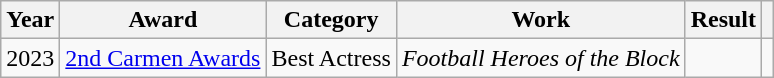<table class="wikitable sortable plainrowheaders">
<tr>
<th>Year</th>
<th>Award</th>
<th>Category</th>
<th>Work</th>
<th>Result</th>
<th scope="col" class="unsortable"></th>
</tr>
<tr>
<td align = "center">2023</td>
<td><a href='#'>2nd Carmen Awards</a></td>
<td>Best Actress</td>
<td><em>Football Heroes of the Block</em></td>
<td></td>
<td align = "center"></td>
</tr>
</table>
